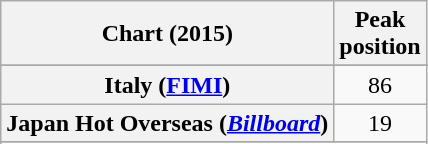<table class="wikitable sortable plainrowheaders" style="text-align:center">
<tr>
<th scope="col">Chart (2015)</th>
<th scope="col">Peak<br>position</th>
</tr>
<tr>
</tr>
<tr>
</tr>
<tr>
</tr>
<tr>
</tr>
<tr>
</tr>
<tr>
</tr>
<tr>
</tr>
<tr>
</tr>
<tr>
<th scope="row">Italy (<a href='#'>FIMI</a>)</th>
<td>86</td>
</tr>
<tr>
<th scope="row">Japan Hot Overseas (<em><a href='#'>Billboard</a></em>)</th>
<td>19</td>
</tr>
<tr>
</tr>
<tr>
</tr>
<tr>
</tr>
<tr>
</tr>
<tr>
</tr>
<tr>
</tr>
<tr>
</tr>
<tr>
</tr>
</table>
